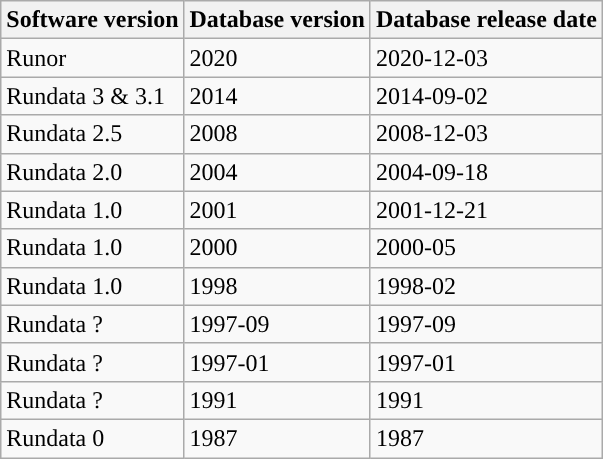<table class="wikitable">
<tr>
<th>Software version</th>
<th>Database version</th>
<th>Database release date</th>
</tr>
<tr>
<td>Runor</td>
<td>2020</td>
<td>2020-12-03</td>
</tr>
<tr>
<td>Rundata 3 & 3.1</td>
<td>2014</td>
<td>2014-09-02</td>
</tr>
<tr>
<td>Rundata 2.5</td>
<td>2008</td>
<td>2008-12-03</td>
</tr>
<tr>
<td>Rundata 2.0</td>
<td>2004</td>
<td>2004-09-18</td>
</tr>
<tr>
<td>Rundata 1.0</td>
<td>2001</td>
<td>2001-12-21</td>
</tr>
<tr>
<td>Rundata 1.0</td>
<td>2000</td>
<td>2000-05</td>
</tr>
<tr>
<td>Rundata 1.0</td>
<td>1998</td>
<td>1998-02</td>
</tr>
<tr>
<td>Rundata ?</td>
<td>1997-09</td>
<td>1997-09</td>
</tr>
<tr>
<td>Rundata ?</td>
<td>1997-01</td>
<td>1997-01</td>
</tr>
<tr>
<td>Rundata ?</td>
<td>1991</td>
<td>1991</td>
</tr>
<tr>
<td>Rundata 0</td>
<td>1987</td>
<td>1987</td>
</tr>
</table>
